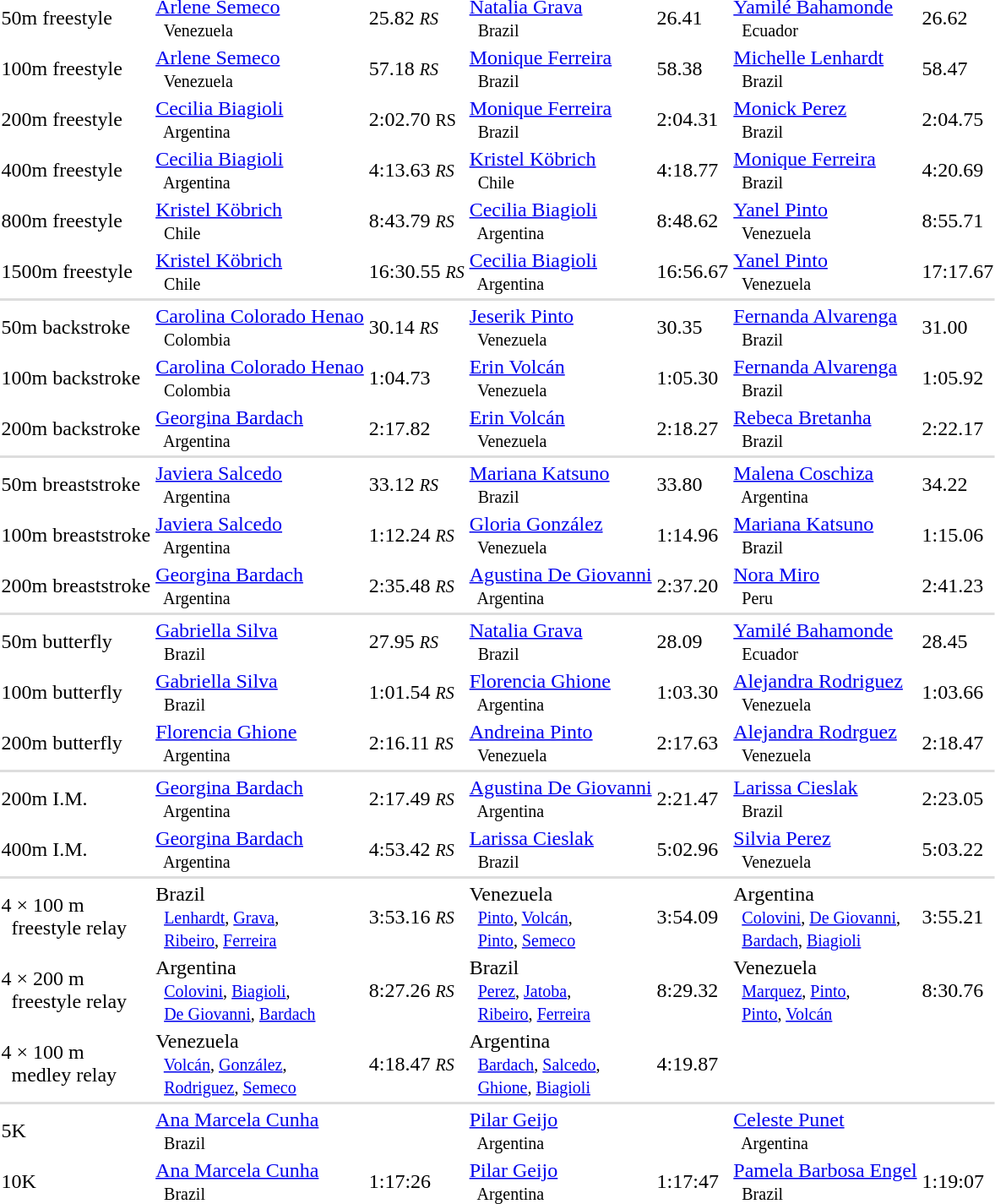<table>
<tr>
<td>50m freestyle</td>
<td><a href='#'>Arlene Semeco</a> <small><br>    Venezuela</small></td>
<td>25.82 <small><em>RS</em></small></td>
<td><a href='#'>Natalia Grava</a> <small><br>    Brazil</small></td>
<td>26.41</td>
<td><a href='#'>Yamilé Bahamonde</a> <small><br>    Ecuador</small></td>
<td>26.62</td>
</tr>
<tr>
<td>100m freestyle</td>
<td><a href='#'>Arlene Semeco</a> <small><br>    Venezuela</small></td>
<td>57.18 <small><em>RS</em></small></td>
<td><a href='#'>Monique Ferreira</a> <small><br>    Brazil</small></td>
<td>58.38</td>
<td><a href='#'>Michelle Lenhardt</a> <small><br>    Brazil</small></td>
<td>58.47</td>
</tr>
<tr>
<td>200m freestyle</td>
<td><a href='#'>Cecilia Biagioli</a> <small><br>    Argentina</small></td>
<td>2:02.70 <small>RS</small></td>
<td><a href='#'>Monique Ferreira</a> <small><br>    Brazil</small></td>
<td>2:04.31</td>
<td><a href='#'>Monick Perez</a> <small><br>    Brazil</small></td>
<td>2:04.75</td>
</tr>
<tr>
<td>400m freestyle</td>
<td><a href='#'>Cecilia Biagioli</a> <small><br>    Argentina</small></td>
<td>4:13.63 <small><em>RS</em></small></td>
<td><a href='#'>Kristel Köbrich</a> <small><br>    Chile</small></td>
<td>4:18.77</td>
<td><a href='#'>Monique Ferreira</a> <small><br>    Brazil</small></td>
<td>4:20.69</td>
</tr>
<tr>
<td>800m freestyle</td>
<td><a href='#'>Kristel Köbrich</a> <small><br>    Chile</small></td>
<td>8:43.79 <small><em>RS</em></small></td>
<td><a href='#'>Cecilia Biagioli</a> <small><br>    Argentina</small></td>
<td>8:48.62</td>
<td><a href='#'>Yanel Pinto</a> <small><br>    Venezuela</small></td>
<td>8:55.71</td>
</tr>
<tr>
<td>1500m freestyle</td>
<td><a href='#'>Kristel Köbrich</a> <small><br>    Chile</small></td>
<td>16:30.55 <small><em>RS</em></small></td>
<td><a href='#'>Cecilia Biagioli</a> <small><br>    Argentina</small></td>
<td>16:56.67</td>
<td><a href='#'>Yanel Pinto</a> <small><br>    Venezuela</small></td>
<td>17:17.67</td>
</tr>
<tr bgcolor=#DDDDDD>
<td colspan=7></td>
</tr>
<tr>
<td>50m backstroke</td>
<td><a href='#'>Carolina Colorado Henao</a> <small><br>    Colombia</small></td>
<td>30.14 <small><em>RS</em></small></td>
<td><a href='#'>Jeserik Pinto</a> <small><br>    Venezuela</small></td>
<td>30.35</td>
<td><a href='#'>Fernanda Alvarenga</a> <small><br>    Brazil</small></td>
<td>31.00</td>
</tr>
<tr>
<td>100m backstroke</td>
<td><a href='#'>Carolina Colorado Henao</a> <small><br>    Colombia</small></td>
<td>1:04.73</td>
<td><a href='#'>Erin Volcán</a> <small><br>    Venezuela</small></td>
<td>1:05.30</td>
<td><a href='#'>Fernanda Alvarenga</a> <small><br>    Brazil</small></td>
<td>1:05.92</td>
</tr>
<tr>
<td>200m backstroke</td>
<td><a href='#'>Georgina Bardach</a> <small><br>    Argentina</small></td>
<td>2:17.82</td>
<td><a href='#'>Erin Volcán</a> <small><br>    Venezuela</small></td>
<td>2:18.27</td>
<td><a href='#'>Rebeca Bretanha</a> <small><br>    Brazil</small></td>
<td>2:22.17</td>
</tr>
<tr bgcolor=#DDDDDD>
<td colspan=7></td>
</tr>
<tr>
<td>50m breaststroke</td>
<td><a href='#'>Javiera Salcedo</a> <small><br>    Argentina</small></td>
<td>33.12 <small><em>RS</em></small></td>
<td><a href='#'>Mariana Katsuno</a> <small><br>    Brazil</small></td>
<td>33.80</td>
<td><a href='#'>Malena Coschiza</a> <small><br>    Argentina</small></td>
<td>34.22</td>
</tr>
<tr>
<td>100m breaststroke</td>
<td><a href='#'>Javiera Salcedo</a> <small><br>    Argentina</small></td>
<td>1:12.24 <small><em>RS</em></small></td>
<td><a href='#'>Gloria González</a> <small><br>    Venezuela</small></td>
<td>1:14.96</td>
<td><a href='#'>Mariana Katsuno</a> <small><br>    Brazil</small></td>
<td>1:15.06</td>
</tr>
<tr>
<td>200m breaststroke</td>
<td><a href='#'>Georgina Bardach</a> <small><br>    Argentina</small></td>
<td>2:35.48 <small><em>RS</em></small></td>
<td><a href='#'>Agustina De Giovanni</a> <small><br>    Argentina</small></td>
<td>2:37.20</td>
<td><a href='#'>Nora Miro</a> <small><br>    Peru</small></td>
<td>2:41.23</td>
</tr>
<tr bgcolor=#DDDDDD>
<td colspan=7></td>
</tr>
<tr>
<td>50m butterfly</td>
<td><a href='#'>Gabriella Silva</a> <small><br>    Brazil</small></td>
<td>27.95 <small><em>RS</em></small></td>
<td><a href='#'>Natalia Grava</a> <small><br>    Brazil</small></td>
<td>28.09</td>
<td><a href='#'>Yamilé Bahamonde</a> <small><br>    Ecuador</small></td>
<td>28.45</td>
</tr>
<tr>
<td>100m butterfly</td>
<td><a href='#'>Gabriella Silva</a> <small><br>    Brazil</small></td>
<td>1:01.54 <small><em>RS</em></small></td>
<td><a href='#'>Florencia Ghione</a> <small><br>    Argentina</small></td>
<td>1:03.30</td>
<td><a href='#'>Alejandra Rodriguez</a> <small><br>    Venezuela</small></td>
<td>1:03.66</td>
</tr>
<tr>
<td>200m butterfly</td>
<td><a href='#'>Florencia Ghione</a> <small><br>    Argentina</small></td>
<td>2:16.11 <small><em>RS</em></small></td>
<td><a href='#'>Andreina Pinto</a> <small><br>    Venezuela</small></td>
<td>2:17.63</td>
<td><a href='#'>Alejandra Rodrguez</a> <small><br>    Venezuela</small></td>
<td>2:18.47</td>
</tr>
<tr bgcolor=#DDDDDD>
<td colspan=7></td>
</tr>
<tr>
<td>200m I.M.</td>
<td><a href='#'>Georgina Bardach</a> <small><br>    Argentina</small></td>
<td>2:17.49 <small><em>RS</em></small></td>
<td><a href='#'>Agustina De Giovanni</a> <small><br>    Argentina</small></td>
<td>2:21.47</td>
<td><a href='#'>Larissa Cieslak</a> <small><br>    Brazil</small></td>
<td>2:23.05</td>
</tr>
<tr>
<td>400m I.M.</td>
<td><a href='#'>Georgina Bardach</a> <small><br>    Argentina</small></td>
<td>4:53.42 <small><em>RS</em></small></td>
<td><a href='#'>Larissa Cieslak</a> <small><br>    Brazil</small></td>
<td>5:02.96</td>
<td><a href='#'>Silvia Perez</a> <small><br>    Venezuela</small></td>
<td>5:03.22</td>
</tr>
<tr bgcolor=#DDDDDD>
<td colspan=7></td>
</tr>
<tr>
<td>4 × 100 m <br>  freestyle relay</td>
<td> Brazil <small><br>   <a href='#'>Lenhardt</a>, <a href='#'>Grava</a>,<br>   <a href='#'>Ribeiro</a>, <a href='#'>Ferreira</a>  </small></td>
<td>3:53.16 <small><em>RS</em></small></td>
<td> Venezuela <small><br>   <a href='#'>Pinto</a>, <a href='#'>Volcán</a>,<br>   <a href='#'>Pinto</a>, <a href='#'>Semeco</a>  </small></td>
<td>3:54.09</td>
<td> Argentina <small><br>   <a href='#'>Colovini</a>, <a href='#'>De Giovanni</a>,<br>   <a href='#'>Bardach</a>, <a href='#'>Biagioli</a>  </small></td>
<td>3:55.21</td>
</tr>
<tr>
<td>4 × 200 m <br>  freestyle relay</td>
<td> Argentina <small><br>   <a href='#'>Colovini</a>, <a href='#'>Biagioli</a>,<br>   <a href='#'>De Giovanni</a>, <a href='#'>Bardach</a>  </small></td>
<td>8:27.26 <small><em>RS</em></small></td>
<td> Brazil <small><br>   <a href='#'>Perez</a>, <a href='#'>Jatoba</a>,<br>   <a href='#'>Ribeiro</a>, <a href='#'>Ferreira</a>  </small></td>
<td>8:29.32</td>
<td> Venezuela <small><br>   <a href='#'>Marquez</a>, <a href='#'>Pinto</a>,<br>   <a href='#'>Pinto</a>, <a href='#'>Volcán</a>  </small></td>
<td>8:30.76</td>
</tr>
<tr>
<td>4 × 100 m <br>  medley relay</td>
<td> Venezuela <small><br>   <a href='#'>Volcán</a>, <a href='#'>González</a>,<br>   <a href='#'>Rodriguez</a>, <a href='#'>Semeco</a>  </small></td>
<td>4:18.47 <small><em>RS</em></small></td>
<td> Argentina <small><br>   <a href='#'>Bardach</a>, <a href='#'>Salcedo</a>,<br>   <a href='#'>Ghione</a>, <a href='#'>Biagioli</a>  </small></td>
<td>4:19.87</td>
<td></td>
<td></td>
</tr>
<tr bgcolor=#DDDDDD>
<td colspan=7></td>
</tr>
<tr>
<td>5K</td>
<td><a href='#'>Ana Marcela Cunha</a> <small><br>    Brazil</small></td>
<td></td>
<td><a href='#'>Pilar Geijo</a> <small><br>    Argentina</small></td>
<td></td>
<td><a href='#'>Celeste Punet</a> <small><br>    Argentina</small></td>
<td></td>
</tr>
<tr>
<td>10K</td>
<td><a href='#'>Ana Marcela Cunha</a> <small><br>    Brazil</small></td>
<td>1:17:26</td>
<td><a href='#'>Pilar Geijo</a> <small><br>    Argentina</small></td>
<td>1:17:47</td>
<td><a href='#'>Pamela Barbosa Engel</a> <small><br>    Brazil</small></td>
<td>1:19:07</td>
</tr>
<tr>
</tr>
</table>
